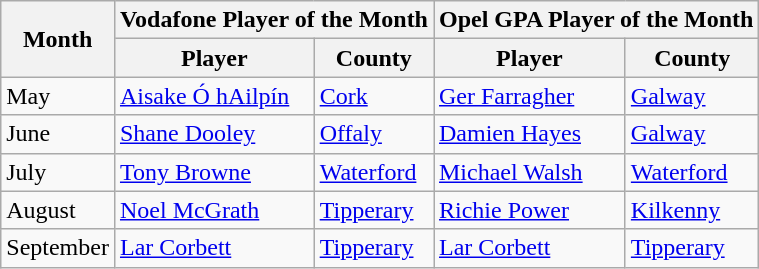<table class="wikitable">
<tr>
<th rowspan="2">Month</th>
<th colspan="2">Vodafone Player of the Month</th>
<th colspan="2">Opel GPA Player of the Month</th>
</tr>
<tr>
<th>Player</th>
<th>County</th>
<th>Player</th>
<th>County</th>
</tr>
<tr>
<td>May</td>
<td><a href='#'>Aisake Ó hAilpín</a></td>
<td><a href='#'>Cork</a></td>
<td><a href='#'>Ger Farragher</a></td>
<td><a href='#'>Galway</a></td>
</tr>
<tr>
<td>June</td>
<td><a href='#'>Shane Dooley</a></td>
<td><a href='#'>Offaly</a></td>
<td><a href='#'>Damien Hayes</a></td>
<td><a href='#'>Galway</a></td>
</tr>
<tr>
<td>July</td>
<td><a href='#'>Tony Browne</a></td>
<td><a href='#'>Waterford</a></td>
<td><a href='#'>Michael Walsh</a></td>
<td><a href='#'>Waterford</a></td>
</tr>
<tr>
<td>August</td>
<td><a href='#'>Noel McGrath</a></td>
<td><a href='#'>Tipperary</a></td>
<td><a href='#'>Richie Power</a></td>
<td><a href='#'>Kilkenny</a></td>
</tr>
<tr>
<td>September</td>
<td><a href='#'>Lar Corbett</a></td>
<td><a href='#'>Tipperary</a></td>
<td><a href='#'>Lar Corbett</a></td>
<td><a href='#'>Tipperary</a></td>
</tr>
</table>
